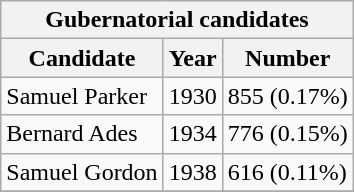<table class="wikitable" style="float:right;">
<tr>
<th align="center" colspan="3">Gubernatorial candidates</th>
</tr>
<tr>
<th>Candidate</th>
<th>Year</th>
<th>Number</th>
</tr>
<tr>
<td>Samuel Parker</td>
<td>1930</td>
<td>855 (0.17%)</td>
</tr>
<tr>
<td>Bernard Ades</td>
<td>1934</td>
<td>776 (0.15%)</td>
</tr>
<tr>
<td>Samuel Gordon</td>
<td>1938</td>
<td>616 (0.11%)</td>
</tr>
<tr>
</tr>
</table>
